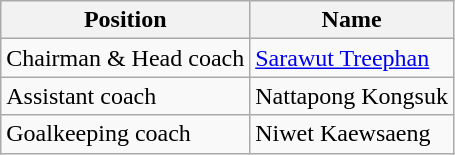<table class="wikitable">
<tr>
<th>Position</th>
<th>Name</th>
</tr>
<tr>
<td>Chairman & Head coach</td>
<td> <a href='#'>Sarawut Treephan</a></td>
</tr>
<tr>
<td>Assistant coach</td>
<td> Nattapong Kongsuk</td>
</tr>
<tr>
<td>Goalkeeping coach</td>
<td> Niwet Kaewsaeng</td>
</tr>
</table>
